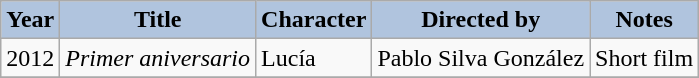<table class="wikitable">
<tr>
<th style="background: #B0C4DE;">Year</th>
<th style="background: #B0C4DE;">Title</th>
<th style="background: #B0C4DE;">Character</th>
<th style="background: #B0C4DE;">Directed by</th>
<th style="background: #B0C4DE;">Notes</th>
</tr>
<tr>
<td>2012</td>
<td><em>Primer aniversario</em></td>
<td>Lucía</td>
<td>Pablo Silva González</td>
<td>Short film</td>
</tr>
<tr>
</tr>
</table>
